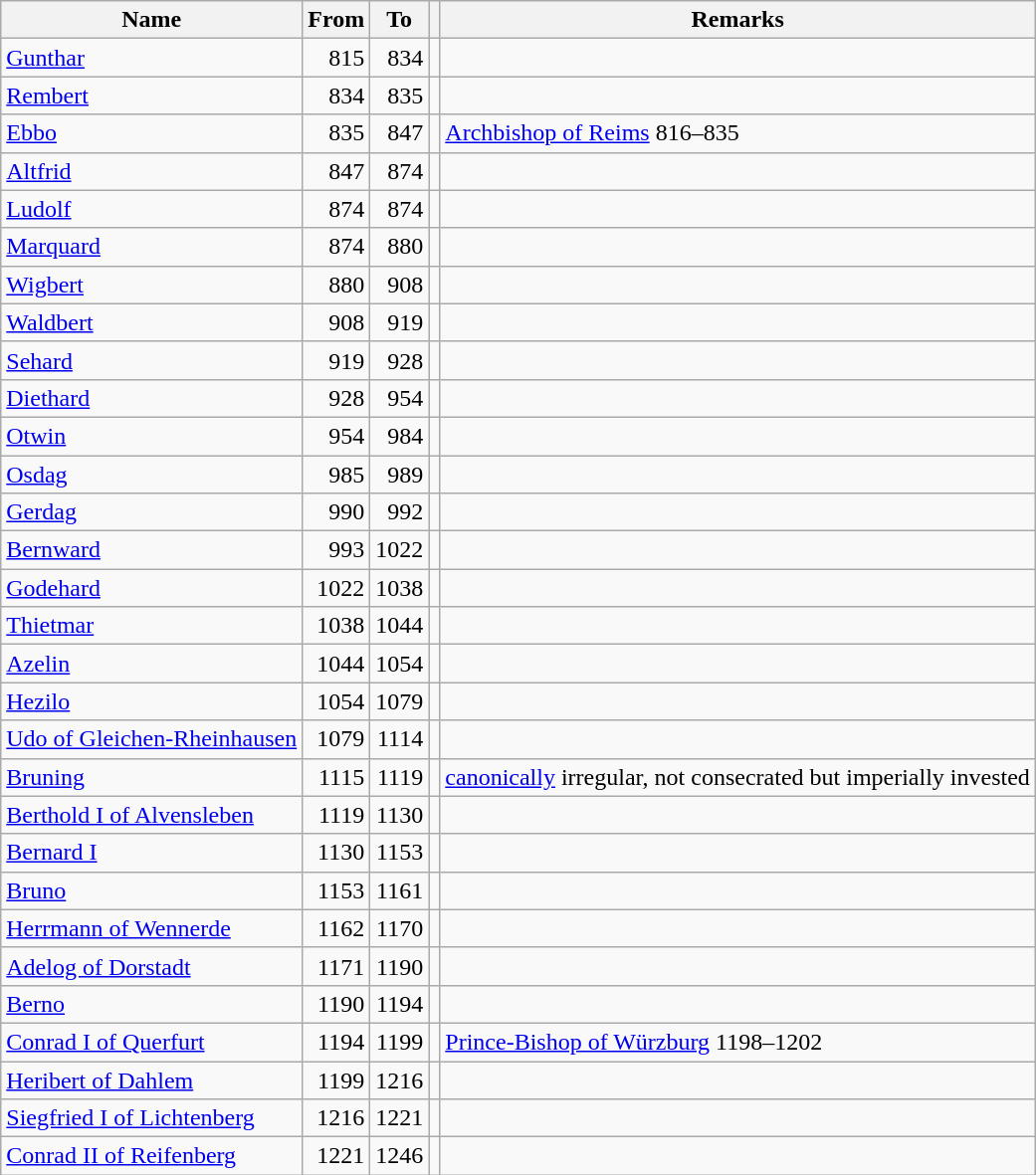<table class="wikitable">
<tr>
<th bgcolor="silver">Name</th>
<th bgcolor="silver">From</th>
<th bgcolor="silver">To</th>
<th bgcolor="white"></th>
<th bgcolor="silver">Remarks</th>
</tr>
<tr>
<td><a href='#'>Gunthar</a></td>
<td align="right">815</td>
<td align="right">834</td>
<td align="right"></td>
<td align="left"></td>
</tr>
<tr>
<td><a href='#'>Rembert</a></td>
<td align="right">834</td>
<td align="right">835</td>
<td align="right"></td>
<td align="left"></td>
</tr>
<tr>
<td><a href='#'>Ebbo</a></td>
<td align="right">835</td>
<td align="right">847</td>
<td align="right"></td>
<td align="left"><a href='#'>Archbishop of Reims</a> 816–835</td>
</tr>
<tr>
<td><a href='#'>Altfrid</a></td>
<td align="right">847</td>
<td align="right">874</td>
<td></td>
<td align="left"></td>
</tr>
<tr>
<td><a href='#'>Ludolf</a></td>
<td align="right">874</td>
<td align="right">874</td>
<td align="right"></td>
<td align="left"></td>
</tr>
<tr>
<td><a href='#'>Marquard</a></td>
<td align="right">874</td>
<td align="right">880</td>
<td align="right"></td>
<td align="left"></td>
</tr>
<tr>
<td><a href='#'>Wigbert</a></td>
<td align="right">880</td>
<td align="right">908</td>
<td align="right"></td>
<td align="left"></td>
</tr>
<tr>
<td><a href='#'>Waldbert</a></td>
<td align="right">908</td>
<td align="right">919</td>
<td align="right"></td>
<td align="left"></td>
</tr>
<tr>
<td><a href='#'>Sehard</a></td>
<td align="right">919</td>
<td align="right">928</td>
<td align="right"></td>
<td align="left"></td>
</tr>
<tr>
<td><a href='#'>Diethard</a></td>
<td align="right">928</td>
<td align="right">954</td>
<td align="right"></td>
<td align="left"></td>
</tr>
<tr>
<td><a href='#'>Otwin</a></td>
<td align="right">954</td>
<td align="right">984</td>
<td align="right"></td>
<td align="left"></td>
</tr>
<tr>
<td><a href='#'>Osdag</a></td>
<td align="right">985</td>
<td align="right">989</td>
<td align="right"></td>
<td align="left"></td>
</tr>
<tr>
<td><a href='#'>Gerdag</a></td>
<td align="right">990</td>
<td align="right">992</td>
<td align="right"></td>
<td align="left"></td>
</tr>
<tr>
<td><a href='#'>Bernward</a></td>
<td align="right">993</td>
<td align="right">1022</td>
<td></td>
<td align="left"></td>
</tr>
<tr>
<td><a href='#'>Godehard</a></td>
<td align="right">1022</td>
<td align="right">1038</td>
<td></td>
<td align="left"></td>
</tr>
<tr>
<td><a href='#'>Thietmar</a></td>
<td align="right">1038</td>
<td align="right">1044</td>
<td align="right"></td>
<td align="left"></td>
</tr>
<tr>
<td><a href='#'>Azelin</a></td>
<td align="right">1044</td>
<td align="right">1054</td>
<td align="right"></td>
<td align="left"></td>
</tr>
<tr>
<td><a href='#'>Hezilo</a></td>
<td align="right">1054</td>
<td align="right">1079</td>
<td align="right"></td>
<td align="left"></td>
</tr>
<tr>
<td><a href='#'>Udo of Gleichen-Rheinhausen</a></td>
<td align="right">1079</td>
<td align="right">1114</td>
<td align="right"></td>
<td align="left"></td>
</tr>
<tr>
<td><a href='#'>Bruning</a></td>
<td align="right">1115</td>
<td align="right">1119</td>
<td align="right"></td>
<td align="left"><a href='#'>canonically</a> irregular, not consecrated but imperially invested</td>
</tr>
<tr>
<td><a href='#'>Berthold I of Alvensleben</a></td>
<td align="right">1119</td>
<td align="right">1130</td>
<td align="right"></td>
<td align="left"></td>
</tr>
<tr>
<td><a href='#'>Bernard I</a></td>
<td align="right">1130</td>
<td align="right">1153</td>
<td></td>
<td align="left"></td>
</tr>
<tr>
<td><a href='#'>Bruno</a></td>
<td align="right">1153</td>
<td align="right">1161</td>
<td align="right"></td>
<td align="left"></td>
</tr>
<tr>
<td><a href='#'>Herrmann of Wennerde</a></td>
<td align="right">1162</td>
<td align="right">1170</td>
<td align="right"></td>
<td align="left"></td>
</tr>
<tr>
<td><a href='#'>Adelog of Dorstadt</a></td>
<td align="right">1171</td>
<td align="right">1190</td>
<td></td>
<td align="left"></td>
</tr>
<tr>
<td><a href='#'>Berno</a></td>
<td align="right">1190</td>
<td align="right">1194</td>
<td align="right"></td>
<td align="left"></td>
</tr>
<tr>
<td><a href='#'>Conrad I of Querfurt</a></td>
<td align="right">1194</td>
<td align="right">1199</td>
<td align="right"></td>
<td align="left"><a href='#'>Prince-Bishop of Würzburg</a> 1198–1202</td>
</tr>
<tr>
<td><a href='#'>Heribert of Dahlem</a></td>
<td align="right">1199</td>
<td align="right">1216</td>
<td align="right"></td>
<td align="left"></td>
</tr>
<tr>
<td><a href='#'>Siegfried I of Lichtenberg</a></td>
<td align="right">1216</td>
<td align="right">1221</td>
<td align="right"></td>
<td align="left"></td>
</tr>
<tr>
<td><a href='#'>Conrad II of Reifenberg</a></td>
<td align="right">1221</td>
<td align="right">1246</td>
<td align="right"></td>
<td align="left"></td>
</tr>
</table>
